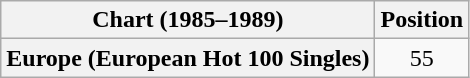<table class="wikitable plainrowheaders" style="text-align:center">
<tr>
<th scope="col">Chart (1985–1989)</th>
<th scope="col">Position</th>
</tr>
<tr>
<th scope="row">Europe (European Hot 100 Singles)</th>
<td>55</td>
</tr>
</table>
